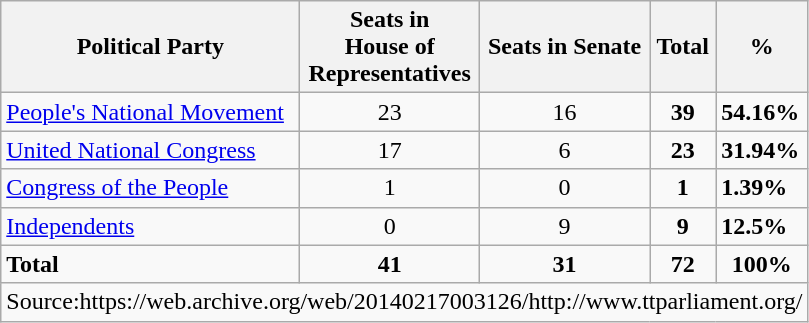<table class="wikitable">
<tr>
<th>Political Party</th>
<th>Seats in <br>House of <br>Representatives</th>
<th>Seats in Senate</th>
<th>Total</th>
<th>%</th>
</tr>
<tr>
<td><a href='#'>People's National Movement</a></td>
<td align=center>23</td>
<td align=center>16</td>
<td align=center><strong>39</strong></td>
<td><strong>54.16%</strong></td>
</tr>
<tr>
<td><a href='#'>United National Congress</a></td>
<td align=center>17</td>
<td align=center>6</td>
<td align=center><strong>23</strong></td>
<td><strong>31.94%</strong></td>
</tr>
<tr>
<td><a href='#'>Congress of the People</a></td>
<td align=center>1</td>
<td align=center>0</td>
<td align=center><strong>1</strong></td>
<td><strong>1.39%</strong></td>
</tr>
<tr>
<td><a href='#'>Independents</a></td>
<td align=center>0</td>
<td align=center>9</td>
<td align=center><strong>9</strong></td>
<td><strong>12.5%</strong></td>
</tr>
<tr>
<td><strong>Total</strong></td>
<td align=center><strong>41</strong></td>
<td align=center><strong>31</strong></td>
<td align=center><strong>72</strong></td>
<td align=center><strong>100%</strong></td>
</tr>
<tr>
<td colspan=5>Source:https://web.archive.org/web/20140217003126/http://www.ttparliament.org/</td>
</tr>
</table>
